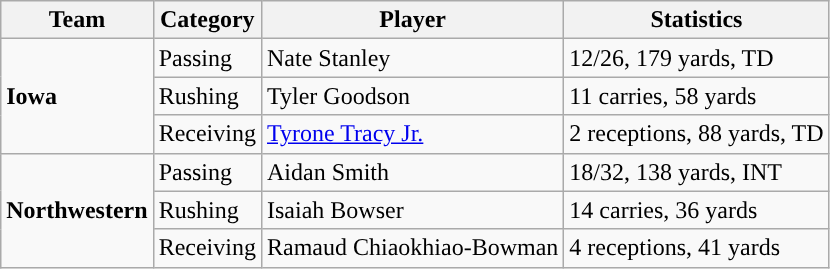<table class="wikitable" style="float: left;">
<tr>
<th>Team</th>
<th>Category</th>
<th>Player</th>
<th>Statistics</th>
</tr>
<tr>
<td rowspan=3><strong>Iowa</strong></td>
<td>Passing</td>
<td>Nate Stanley</td>
<td>12/26, 179 yards, TD</td>
</tr>
<tr>
<td>Rushing</td>
<td>Tyler Goodson</td>
<td>11 carries, 58 yards</td>
</tr>
<tr>
<td>Receiving</td>
<td><a href='#'>Tyrone Tracy Jr.</a></td>
<td>2 receptions, 88 yards, TD</td>
</tr>
<tr>
<td rowspan=3><strong>Northwestern</strong></td>
<td>Passing</td>
<td>Aidan Smith</td>
<td>18/32, 138 yards, INT</td>
</tr>
<tr>
<td>Rushing</td>
<td>Isaiah Bowser</td>
<td>14 carries, 36 yards</td>
</tr>
<tr>
<td>Receiving</td>
<td>Ramaud Chiaokhiao-Bowman</td>
<td>4 receptions, 41 yards</td>
</tr>
</table>
